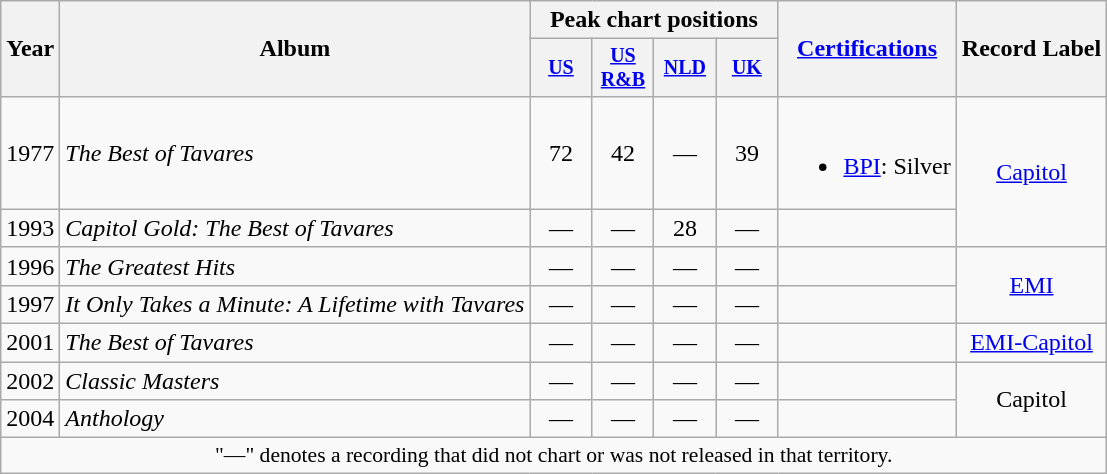<table class="wikitable" style="text-align:center;">
<tr>
<th rowspan="2">Year</th>
<th rowspan="2">Album</th>
<th colspan="4">Peak chart positions</th>
<th rowspan="2"><a href='#'>Certifications</a></th>
<th rowspan="2">Record Label</th>
</tr>
<tr style="font-size:smaller;">
<th style="width:35px;"><a href='#'>US</a><br></th>
<th style="width:35px;"><a href='#'>US<br>R&B</a><br></th>
<th style="width:35px;"><a href='#'>NLD</a><br></th>
<th style="width:35px;"><a href='#'>UK</a><br></th>
</tr>
<tr>
<td>1977</td>
<td style="text-align:left;"><em>The Best of Tavares</em></td>
<td>72</td>
<td>42</td>
<td>—</td>
<td>39</td>
<td><br><ul><li><a href='#'>BPI</a>: Silver</li></ul></td>
<td rowspan="2"><a href='#'>Capitol</a></td>
</tr>
<tr>
<td>1993</td>
<td style="text-align:left;"><em>Capitol Gold: The Best of Tavares</em></td>
<td>—</td>
<td>—</td>
<td>28</td>
<td>—</td>
<td></td>
</tr>
<tr>
<td>1996</td>
<td style="text-align:left;"><em>The Greatest Hits</em></td>
<td>—</td>
<td>—</td>
<td>—</td>
<td>—</td>
<td></td>
<td rowspan="2"><a href='#'>EMI</a></td>
</tr>
<tr>
<td>1997</td>
<td style="text-align:left;"><em>It Only Takes a Minute: A Lifetime with Tavares</em></td>
<td>—</td>
<td>—</td>
<td>—</td>
<td>—</td>
<td></td>
</tr>
<tr>
<td>2001</td>
<td style="text-align:left;"><em>The Best of Tavares</em></td>
<td>—</td>
<td>—</td>
<td>—</td>
<td>—</td>
<td></td>
<td><a href='#'>EMI-Capitol</a></td>
</tr>
<tr>
<td>2002</td>
<td style="text-align:left;"><em>Classic Masters</em></td>
<td>—</td>
<td>—</td>
<td>—</td>
<td>—</td>
<td></td>
<td rowspan="2">Capitol</td>
</tr>
<tr>
<td>2004</td>
<td style="text-align:left;"><em>Anthology</em></td>
<td>—</td>
<td>—</td>
<td>—</td>
<td>—</td>
<td></td>
</tr>
<tr>
<td colspan="15" style="font-size:90%">"—" denotes a recording that did not chart or was not released in that territory.</td>
</tr>
</table>
